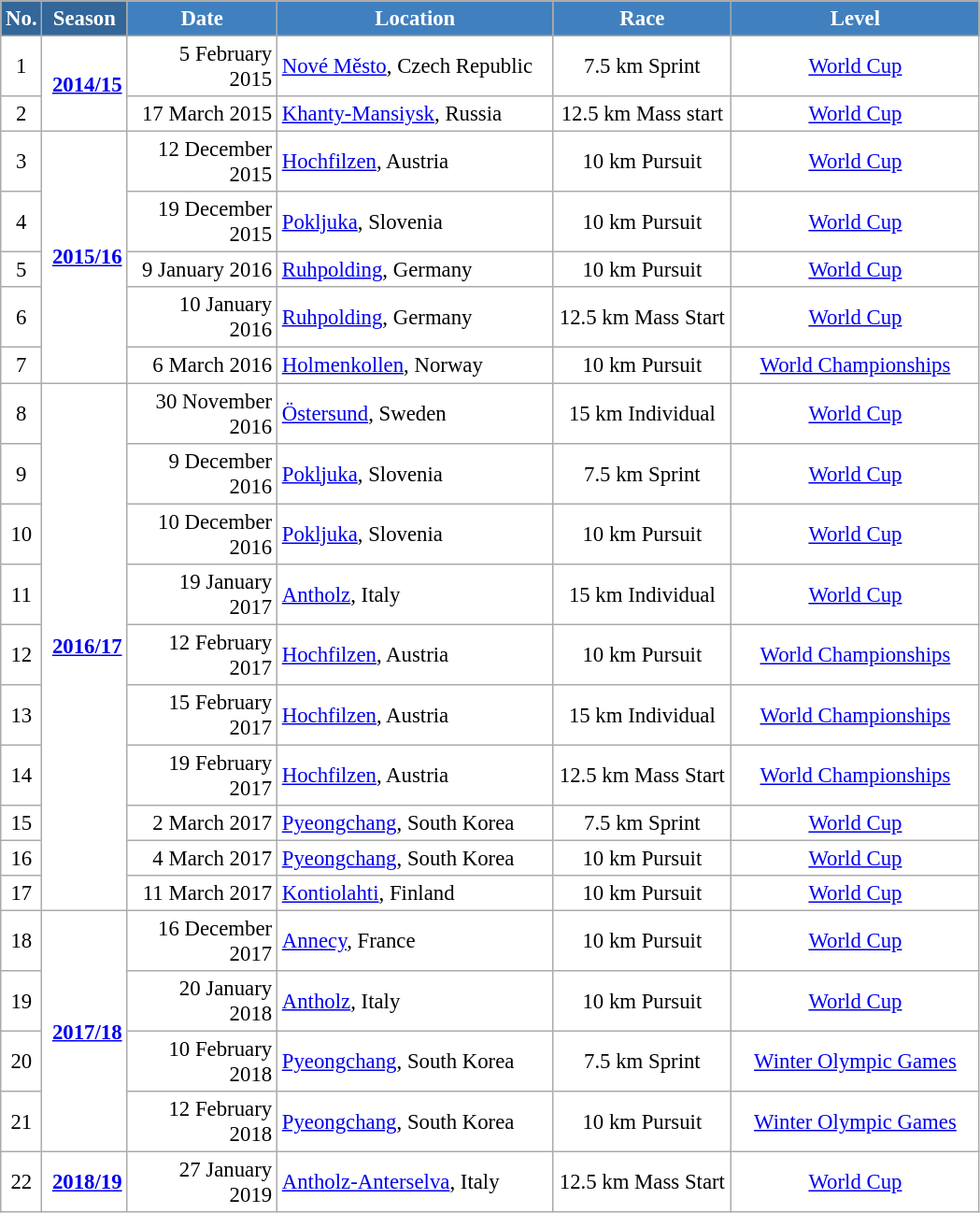<table class="wikitable sortable" style="font-size:95%; text-align:center; border:grey solid 1px; border-collapse:collapse; background:#ffffff;">
<tr style="background:#efefef;">
<th style="background-color:#369; color:white;">No.</th>
<th style="background-color:#369; color:white;">Season</th>
<th style="background-color:#4180be; color:white; width:100px;">Date</th>
<th style="background-color:#4180be; color:white; width:190px;">Location</th>
<th style="background-color:#4180be; color:white; width:120px;">Race</th>
<th style="background-color:#4180be; color:white; width:170px;">Level</th>
</tr>
<tr>
<td>1</td>
<td rowspan=2><strong> <a href='#'>2014/15</a></strong></td>
<td align=right>5 February 2015</td>
<td align=left> <a href='#'>Nové Město</a>, Czech Republic</td>
<td>7.5 km Sprint</td>
<td><a href='#'>World Cup</a></td>
</tr>
<tr>
<td>2</td>
<td align=right>17 March 2015</td>
<td align=left> <a href='#'>Khanty-Mansiysk</a>, Russia</td>
<td>12.5 km Mass start</td>
<td><a href='#'>World Cup</a></td>
</tr>
<tr>
<td>3</td>
<td rowspan=5><strong> <a href='#'>2015/16</a></strong></td>
<td align=right>12 December 2015</td>
<td align=left> <a href='#'>Hochfilzen</a>, Austria</td>
<td>10 km Pursuit</td>
<td><a href='#'>World Cup</a></td>
</tr>
<tr>
<td>4</td>
<td align=right>19 December 2015</td>
<td align=left> <a href='#'>Pokljuka</a>, Slovenia</td>
<td>10 km Pursuit</td>
<td><a href='#'>World Cup</a></td>
</tr>
<tr>
<td>5</td>
<td align=right>9 January 2016</td>
<td align=left> <a href='#'>Ruhpolding</a>, Germany</td>
<td>10 km Pursuit</td>
<td><a href='#'>World Cup</a></td>
</tr>
<tr>
<td>6</td>
<td align=right>10 January 2016</td>
<td align=left> <a href='#'>Ruhpolding</a>, Germany</td>
<td>12.5 km Mass Start</td>
<td><a href='#'>World Cup</a></td>
</tr>
<tr>
<td>7</td>
<td align=right>6 March 2016</td>
<td align=left> <a href='#'>Holmenkollen</a>, Norway</td>
<td>10 km Pursuit</td>
<td><a href='#'>World Championships</a></td>
</tr>
<tr>
<td>8</td>
<td rowspan=10><strong> <a href='#'>2016/17</a></strong></td>
<td align=right>30 November 2016</td>
<td align=left> <a href='#'>Östersund</a>, Sweden</td>
<td>15 km Individual</td>
<td><a href='#'>World Cup</a></td>
</tr>
<tr>
<td>9</td>
<td align=right>9 December 2016</td>
<td align=left> <a href='#'>Pokljuka</a>, Slovenia</td>
<td>7.5 km Sprint</td>
<td><a href='#'>World Cup</a></td>
</tr>
<tr>
<td>10</td>
<td align=right>10 December 2016</td>
<td align=left> <a href='#'>Pokljuka</a>, Slovenia</td>
<td>10 km Pursuit</td>
<td><a href='#'>World Cup</a></td>
</tr>
<tr>
<td>11</td>
<td align=right>19 January 2017</td>
<td align=left> <a href='#'>Antholz</a>, Italy</td>
<td>15 km Individual</td>
<td><a href='#'>World Cup</a></td>
</tr>
<tr>
<td>12</td>
<td align=right>12 February 2017</td>
<td align=left> <a href='#'>Hochfilzen</a>, Austria</td>
<td>10 km Pursuit</td>
<td><a href='#'>World Championships</a></td>
</tr>
<tr>
<td>13</td>
<td align=right>15 February 2017</td>
<td align=left> <a href='#'>Hochfilzen</a>, Austria</td>
<td>15 km Individual</td>
<td><a href='#'>World Championships</a></td>
</tr>
<tr>
<td>14</td>
<td align=right>19 February 2017</td>
<td align=left> <a href='#'>Hochfilzen</a>, Austria</td>
<td>12.5 km Mass Start</td>
<td><a href='#'>World Championships</a></td>
</tr>
<tr>
<td>15</td>
<td align=right>2 March 2017</td>
<td align=left> <a href='#'>Pyeongchang</a>, South Korea</td>
<td>7.5 km Sprint</td>
<td><a href='#'>World Cup</a></td>
</tr>
<tr>
<td>16</td>
<td align=right>4 March 2017</td>
<td align=left> <a href='#'>Pyeongchang</a>, South Korea</td>
<td>10 km Pursuit</td>
<td><a href='#'>World Cup</a></td>
</tr>
<tr>
<td>17</td>
<td align=right>11 March 2017</td>
<td align=left> <a href='#'>Kontiolahti</a>, Finland</td>
<td>10 km Pursuit</td>
<td><a href='#'>World Cup</a></td>
</tr>
<tr>
<td>18</td>
<td rowspan=4><strong> <a href='#'>2017/18</a></strong></td>
<td align=right>16 December 2017</td>
<td align=left> <a href='#'>Annecy</a>, France</td>
<td>10 km Pursuit</td>
<td><a href='#'>World Cup</a></td>
</tr>
<tr>
<td>19</td>
<td align=right>20 January 2018</td>
<td align=left> <a href='#'>Antholz</a>, Italy</td>
<td>10 km Pursuit</td>
<td><a href='#'>World Cup</a></td>
</tr>
<tr>
<td>20</td>
<td align=right>10 February 2018</td>
<td align=left> <a href='#'>Pyeongchang</a>, South Korea</td>
<td>7.5 km Sprint</td>
<td><a href='#'>Winter Olympic Games</a></td>
</tr>
<tr>
<td>21</td>
<td align=right>12 February 2018</td>
<td align=left> <a href='#'>Pyeongchang</a>, South Korea</td>
<td>10 km Pursuit</td>
<td><a href='#'>Winter Olympic Games</a></td>
</tr>
<tr>
<td>22</td>
<td><strong> <a href='#'>2018/19</a></strong></td>
<td align=right>27 January 2019</td>
<td align=left> <a href='#'>Antholz-Anterselva</a>, Italy</td>
<td>12.5 km Mass Start</td>
<td><a href='#'>World Cup</a></td>
</tr>
</table>
